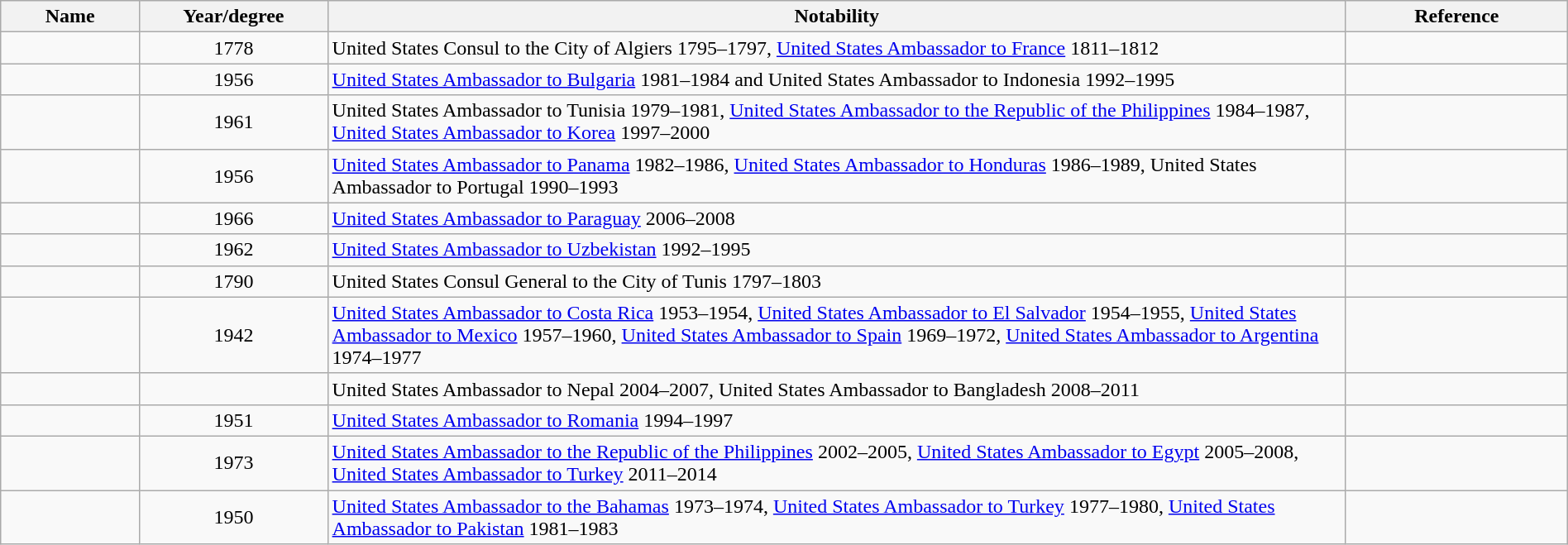<table class="wikitable sortable" style="width:100%">
<tr>
<th style="width:*;">Name</th>
<th style="width:12%;">Year/degree</th>
<th style="width:65%;" class="unsortable">Notability</th>
<th style="width:*;" class="unsortable">Reference</th>
</tr>
<tr>
<td></td>
<td style="text-align:center;">1778</td>
<td>United States Consul to the City of Algiers 1795–1797, <a href='#'>United States Ambassador to France</a> 1811–1812</td>
<td style="text-align:center;"></td>
</tr>
<tr>
<td></td>
<td style="text-align:center;">1956</td>
<td><a href='#'>United States Ambassador to Bulgaria</a> 1981–1984 and United States Ambassador to Indonesia 1992–1995</td>
<td style="text-align:center;"></td>
</tr>
<tr>
<td></td>
<td style="text-align:center;">1961</td>
<td>United States Ambassador to Tunisia 1979–1981, <a href='#'>United States Ambassador to the Republic of the Philippines</a> 1984–1987, <a href='#'>United States Ambassador to Korea</a> 1997–2000</td>
<td style="text-align:center;"></td>
</tr>
<tr>
<td></td>
<td style="text-align:center;">1956</td>
<td><a href='#'>United States Ambassador to Panama</a> 1982–1986, <a href='#'>United States Ambassador to Honduras</a> 1986–1989, United States Ambassador to Portugal 1990–1993</td>
<td style="text-align:center;"></td>
</tr>
<tr>
<td></td>
<td style="text-align:center;">1966</td>
<td><a href='#'>United States Ambassador to Paraguay</a> 2006–2008</td>
<td style="text-align:center;"></td>
</tr>
<tr>
<td></td>
<td style="text-align:center;">1962</td>
<td><a href='#'>United States Ambassador to Uzbekistan</a> 1992–1995</td>
<td style="text-align:center;"></td>
</tr>
<tr>
<td></td>
<td style="text-align:center;">1790</td>
<td>United States Consul General to the City of Tunis 1797–1803</td>
<td style="text-align:center;"></td>
</tr>
<tr>
<td></td>
<td style="text-align:center;">1942</td>
<td><a href='#'>United States Ambassador to Costa Rica</a> 1953–1954, <a href='#'>United States Ambassador to El Salvador</a> 1954–1955, <a href='#'>United States Ambassador to Mexico</a> 1957–1960, <a href='#'>United States Ambassador to Spain</a> 1969–1972, <a href='#'>United States Ambassador to Argentina</a> 1974–1977</td>
<td style="text-align:center;"></td>
</tr>
<tr>
<td></td>
<td style="text-align:center;"></td>
<td>United States Ambassador to Nepal 2004–2007, United States Ambassador to Bangladesh 2008–2011</td>
<td style="text-align:center;"></td>
</tr>
<tr>
<td></td>
<td style="text-align:center;">1951</td>
<td><a href='#'>United States Ambassador to Romania</a> 1994–1997</td>
<td style="text-align:center;"></td>
</tr>
<tr>
<td></td>
<td style="text-align:center;">1973</td>
<td><a href='#'>United States Ambassador to the Republic of the Philippines</a> 2002–2005, <a href='#'>United States Ambassador to Egypt</a> 2005–2008, <a href='#'>United States Ambassador to Turkey</a> 2011–2014</td>
<td style="text-align:center;"></td>
</tr>
<tr>
<td></td>
<td style="text-align:center;">1950</td>
<td><a href='#'>United States Ambassador to the Bahamas</a> 1973–1974, <a href='#'>United States Ambassador to Turkey</a> 1977–1980, <a href='#'>United States Ambassador to Pakistan</a> 1981–1983</td>
<td style="text-align:center;"></td>
</tr>
</table>
